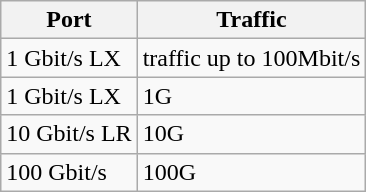<table class="wikitable">
<tr>
<th>Port</th>
<th>Traffic</th>
</tr>
<tr>
<td>1 Gbit/s LX</td>
<td>traffic up to 100Mbit/s</td>
</tr>
<tr>
<td>1 Gbit/s LX</td>
<td>1G</td>
</tr>
<tr>
<td>10 Gbit/s LR</td>
<td>10G</td>
</tr>
<tr>
<td>100 Gbit/s</td>
<td>100G</td>
</tr>
</table>
